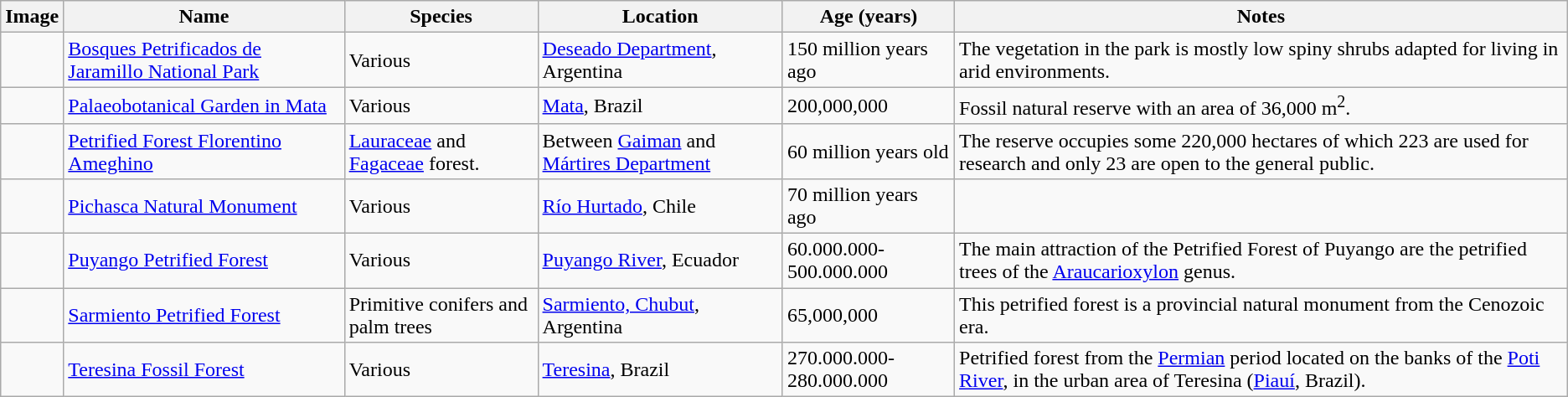<table class="wikitable">
<tr>
<th>Image</th>
<th>Name</th>
<th>Species</th>
<th>Location</th>
<th>Age (years)</th>
<th>Notes</th>
</tr>
<tr>
<td></td>
<td><a href='#'>Bosques Petrificados de Jaramillo National Park</a></td>
<td>Various</td>
<td><a href='#'>Deseado Department</a>, Argentina</td>
<td>150 million years ago</td>
<td>The vegetation in the park is mostly low spiny shrubs adapted for living in arid environments.</td>
</tr>
<tr>
<td></td>
<td><a href='#'>Palaeobotanical Garden in Mata</a></td>
<td>Various</td>
<td><a href='#'>Mata</a>, Brazil</td>
<td>200,000,000</td>
<td>Fossil natural reserve with an area of 36,000 m<sup>2</sup>.</td>
</tr>
<tr>
<td></td>
<td><a href='#'>Petrified Forest Florentino Ameghino</a></td>
<td><a href='#'>Lauraceae</a> and <a href='#'>Fagaceae</a> forest.</td>
<td>Between <a href='#'>Gaiman</a> and <a href='#'>Mártires Department</a></td>
<td>60 million years old</td>
<td>The reserve occupies some 220,000 hectares of which 223 are used for research and only 23 are open to the general public.</td>
</tr>
<tr>
<td></td>
<td><a href='#'>Pichasca Natural Monument</a></td>
<td>Various</td>
<td><a href='#'>Río Hurtado</a>, Chile</td>
<td>70 million years ago</td>
</tr>
<tr>
<td></td>
<td><a href='#'>Puyango Petrified Forest</a></td>
<td>Various</td>
<td><a href='#'>Puyango River</a>, Ecuador</td>
<td>60.000.000-500.000.000</td>
<td>The main attraction of the Petrified Forest of Puyango are the petrified trees of the <a href='#'>Araucarioxylon</a> genus.</td>
</tr>
<tr>
<td></td>
<td><a href='#'>Sarmiento Petrified Forest</a></td>
<td>Primitive conifers and palm trees</td>
<td><a href='#'>Sarmiento, Chubut</a>, Argentina</td>
<td>65,000,000</td>
<td>This petrified forest is a provincial natural monument from the Cenozoic era.</td>
</tr>
<tr>
<td></td>
<td><a href='#'>Teresina Fossil Forest</a></td>
<td>Various</td>
<td><a href='#'>Teresina</a>, Brazil</td>
<td>270.000.000-280.000.000</td>
<td>Petrified forest from the <a href='#'>Permian</a> period located on the banks of the <a href='#'>Poti River</a>, in the urban area of Teresina (<a href='#'>Piauí</a>, Brazil).</td>
</tr>
</table>
